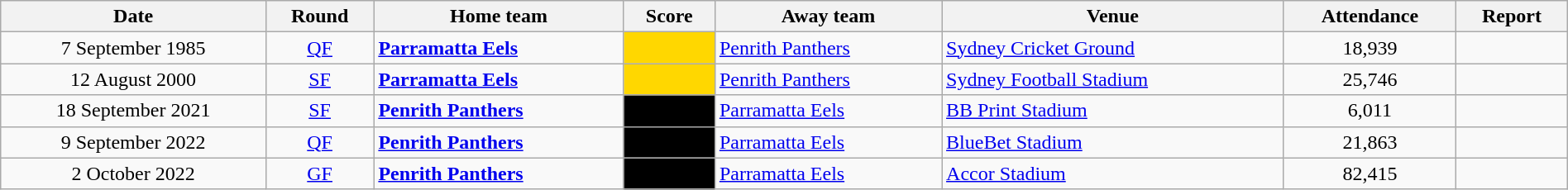<table class="wikitable" style="text-align:center;" width="100%">
<tr>
<th>Date</th>
<th>Round</th>
<th>Home team</th>
<th>Score</th>
<th>Away team</th>
<th>Venue</th>
<th>Attendance</th>
<th>Report</th>
</tr>
<tr>
<td>7 September 1985</td>
<td><a href='#'>QF</a></td>
<td style="text-align:left;"> <strong><a href='#'>Parramatta Eels</a></strong></td>
<td style="background:gold"></td>
<td style="text-align:left;"> <a href='#'>Penrith Panthers</a></td>
<td style="text-align:left;"><a href='#'>Sydney Cricket Ground</a></td>
<td>18,939</td>
<td></td>
</tr>
<tr>
<td>12 August 2000</td>
<td><a href='#'>SF</a></td>
<td style="text-align:left;"> <strong><a href='#'>Parramatta Eels</a></strong></td>
<td style="background:gold"></td>
<td style="text-align:left;"> <a href='#'>Penrith Panthers</a></td>
<td style="text-align:left;"><a href='#'>Sydney Football Stadium</a></td>
<td>25,746</td>
<td></td>
</tr>
<tr>
<td>18 September 2021</td>
<td><a href='#'>SF</a></td>
<td style="text-align:left;"> <strong><a href='#'>Penrith Panthers</a></strong></td>
<td style="background:black"></td>
<td style="text-align:left;"> <a href='#'>Parramatta Eels</a></td>
<td style="text-align:left;"><a href='#'>BB Print Stadium</a></td>
<td>6,011</td>
<td></td>
</tr>
<tr>
<td>9 September 2022</td>
<td><a href='#'>QF</a></td>
<td style="text-align:left;"> <strong><a href='#'>Penrith Panthers</a></strong></td>
<td style="background:black"></td>
<td style="text-align:left;"> <a href='#'>Parramatta Eels</a></td>
<td style="text-align:left;"><a href='#'>BlueBet Stadium</a></td>
<td>21,863</td>
<td></td>
</tr>
<tr>
<td>2 October 2022</td>
<td><a href='#'>GF</a></td>
<td style="text-align:left;"> <strong><a href='#'>Penrith Panthers</a></strong></td>
<td style="background:black"></td>
<td style="text-align:left;"> <a href='#'>Parramatta Eels</a></td>
<td style="text-align:left;"><a href='#'>Accor Stadium</a></td>
<td>82,415</td>
<td></td>
</tr>
</table>
